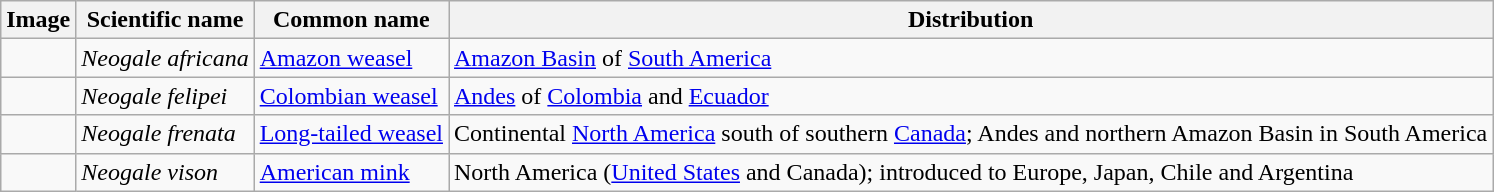<table class="wikitable">
<tr>
<th>Image</th>
<th>Scientific name</th>
<th>Common name</th>
<th>Distribution</th>
</tr>
<tr>
<td></td>
<td><em>Neogale africana</em> </td>
<td><a href='#'>Amazon weasel</a></td>
<td><a href='#'>Amazon Basin</a> of <a href='#'>South America</a></td>
</tr>
<tr>
<td></td>
<td><em>Neogale felipei</em> </td>
<td><a href='#'>Colombian weasel</a></td>
<td><a href='#'>Andes</a> of <a href='#'>Colombia</a> and <a href='#'>Ecuador</a></td>
</tr>
<tr>
<td></td>
<td><em>Neogale frenata</em> </td>
<td><a href='#'>Long-tailed weasel</a></td>
<td>Continental <a href='#'>North America</a> south of southern <a href='#'>Canada</a>; Andes and northern Amazon Basin in South America</td>
</tr>
<tr>
<td></td>
<td><em>Neogale vison</em> </td>
<td><a href='#'>American mink</a></td>
<td>North America (<a href='#'>United States</a> and Canada); introduced to Europe, Japan, Chile and Argentina</td>
</tr>
</table>
